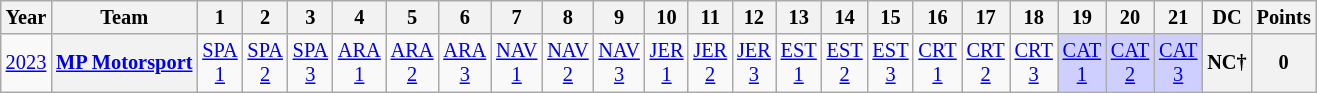<table class="wikitable" style="text-align:center; font-size:85%">
<tr>
<th>Year</th>
<th>Team</th>
<th>1</th>
<th>2</th>
<th>3</th>
<th>4</th>
<th>5</th>
<th>6</th>
<th>7</th>
<th>8</th>
<th>9</th>
<th>10</th>
<th>11</th>
<th>12</th>
<th>13</th>
<th>14</th>
<th>15</th>
<th>16</th>
<th>17</th>
<th>18</th>
<th>19</th>
<th>20</th>
<th>21</th>
<th>DC</th>
<th>Points</th>
</tr>
<tr>
<td><a href='#'>2023</a></td>
<th><a href='#'>MP Motorsport</a></th>
<td><a href='#'>SPA<br>1</a></td>
<td><a href='#'>SPA<br>2</a></td>
<td><a href='#'>SPA<br>3</a></td>
<td><a href='#'>ARA<br>1</a></td>
<td><a href='#'>ARA<br>2</a></td>
<td><a href='#'>ARA<br>3</a></td>
<td><a href='#'>NAV<br>1</a></td>
<td><a href='#'>NAV<br>2</a></td>
<td><a href='#'>NAV<br>3</a></td>
<td><a href='#'>JER<br>1</a></td>
<td><a href='#'>JER<br>2</a></td>
<td><a href='#'>JER<br>3</a></td>
<td><a href='#'>EST<br>1</a></td>
<td><a href='#'>EST<br>2</a></td>
<td><a href='#'>EST<br>3</a></td>
<td><a href='#'>CRT<br>1</a></td>
<td><a href='#'>CRT<br>2</a></td>
<td><a href='#'>CRT<br>3</a></td>
<td style="background:#CFCFFF;"><a href='#'>CAT<br>1</a><br></td>
<td style="background:#CFCFFF;"><a href='#'>CAT<br>2</a><br></td>
<td style="background:#CFCFFF;"><a href='#'>CAT<br>3</a><br></td>
<th>NC†</th>
<th>0</th>
</tr>
</table>
